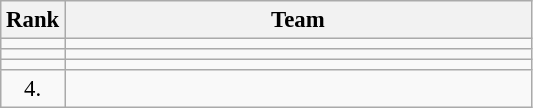<table class="wikitable" style="font-size:95%;">
<tr>
<th>Rank</th>
<th align="left" style="width: 20em">Team</th>
</tr>
<tr>
<td align="center"></td>
<td></td>
</tr>
<tr>
<td align="center"></td>
<td></td>
</tr>
<tr>
<td align="center"></td>
<td></td>
</tr>
<tr>
<td rowspan=1 align="center">4.</td>
<td></td>
</tr>
</table>
